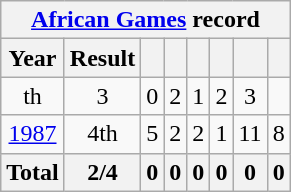<table class="wikitable" style="text-align: center;">
<tr>
<th colspan=9><a href='#'>African Games</a> record</th>
</tr>
<tr>
<th>Year</th>
<th>Result</th>
<th></th>
<th></th>
<th></th>
<th></th>
<th></th>
<th></th>
</tr>
<tr>
<td>th</td>
<td>3</td>
<td>0</td>
<td>2</td>
<td>1</td>
<td>2</td>
<td>3</td>
</tr>
<tr>
<td> <a href='#'>1987</a></td>
<td>4th</td>
<td>5</td>
<td>2</td>
<td>2</td>
<td>1</td>
<td>11</td>
<td>8</td>
</tr>
<tr>
<th><strong>Total</strong></th>
<th><strong>2/4</strong></th>
<th><strong>0</strong></th>
<th><strong>0</strong></th>
<th><strong>0</strong></th>
<th><strong>0</strong></th>
<th><strong>0</strong></th>
<th><strong>0</strong></th>
</tr>
</table>
